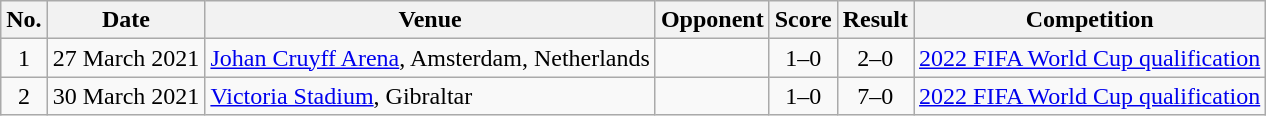<table class="wikitable sortable">
<tr>
<th scope="col">No.</th>
<th scope="col">Date</th>
<th scope="col">Venue</th>
<th scope="col">Opponent</th>
<th scope="col">Score</th>
<th scope="col">Result</th>
<th scope="col">Competition</th>
</tr>
<tr>
<td align="center">1</td>
<td>27 March 2021</td>
<td><a href='#'>Johan Cruyff Arena</a>, Amsterdam, Netherlands</td>
<td></td>
<td align="center">1–0</td>
<td align="center">2–0</td>
<td><a href='#'>2022 FIFA World Cup qualification</a></td>
</tr>
<tr>
<td align="center">2</td>
<td>30 March 2021</td>
<td><a href='#'>Victoria Stadium</a>, Gibraltar</td>
<td></td>
<td align="center">1–0</td>
<td align="center">7–0</td>
<td><a href='#'>2022 FIFA World Cup qualification</a></td>
</tr>
</table>
